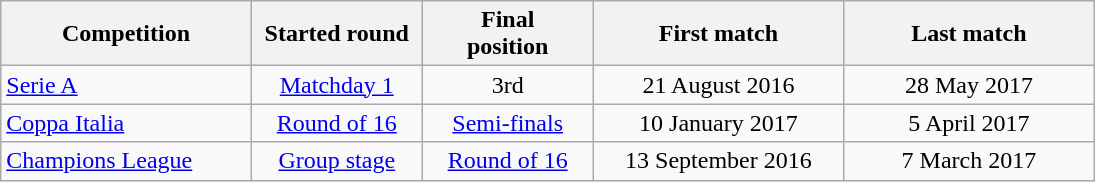<table class="wikitable" style="text-align:center; width:730px;">
<tr>
<th style="text-align:center; width:150px;">Competition</th>
<th style="text-align:center; width:100px;">Started round</th>
<th style="text-align:center; width:100px;">Final <br> position</th>
<th style="text-align:center; width:150px;">First match</th>
<th style="text-align:center; width:150px;">Last match</th>
</tr>
<tr>
<td style="text-align:left;"><a href='#'>Serie A</a></td>
<td><a href='#'>Matchday 1</a></td>
<td>3rd</td>
<td>21 August 2016</td>
<td>28 May 2017</td>
</tr>
<tr>
<td style="text-align:left;"><a href='#'>Coppa Italia</a></td>
<td><a href='#'>Round of 16</a></td>
<td><a href='#'>Semi-finals</a></td>
<td>10 January 2017</td>
<td>5 April 2017</td>
</tr>
<tr>
<td style="text-align:left;"><a href='#'>Champions League</a></td>
<td><a href='#'>Group stage</a></td>
<td><a href='#'>Round of 16</a></td>
<td>13 September 2016</td>
<td>7 March 2017</td>
</tr>
</table>
